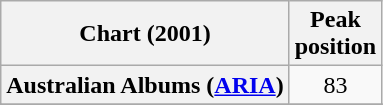<table class="wikitable sortable plainrowheaders">
<tr>
<th align="left">Chart (2001)</th>
<th align="left">Peak<br>position</th>
</tr>
<tr>
<th scope="row">Australian Albums (<a href='#'>ARIA</a>)</th>
<td align="center">83</td>
</tr>
<tr>
</tr>
<tr>
</tr>
</table>
